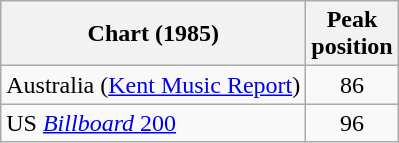<table class="wikitable plainrowheaders">
<tr>
<th scope="col">Chart (1985)</th>
<th scope="col">Peak<br>position</th>
</tr>
<tr>
<td>Australia (<a href='#'>Kent Music Report</a>)</td>
<td align="center">86</td>
</tr>
<tr>
<td>US <a href='#'><em>Billboard</em> 200</a></td>
<td align="center">96</td>
</tr>
</table>
